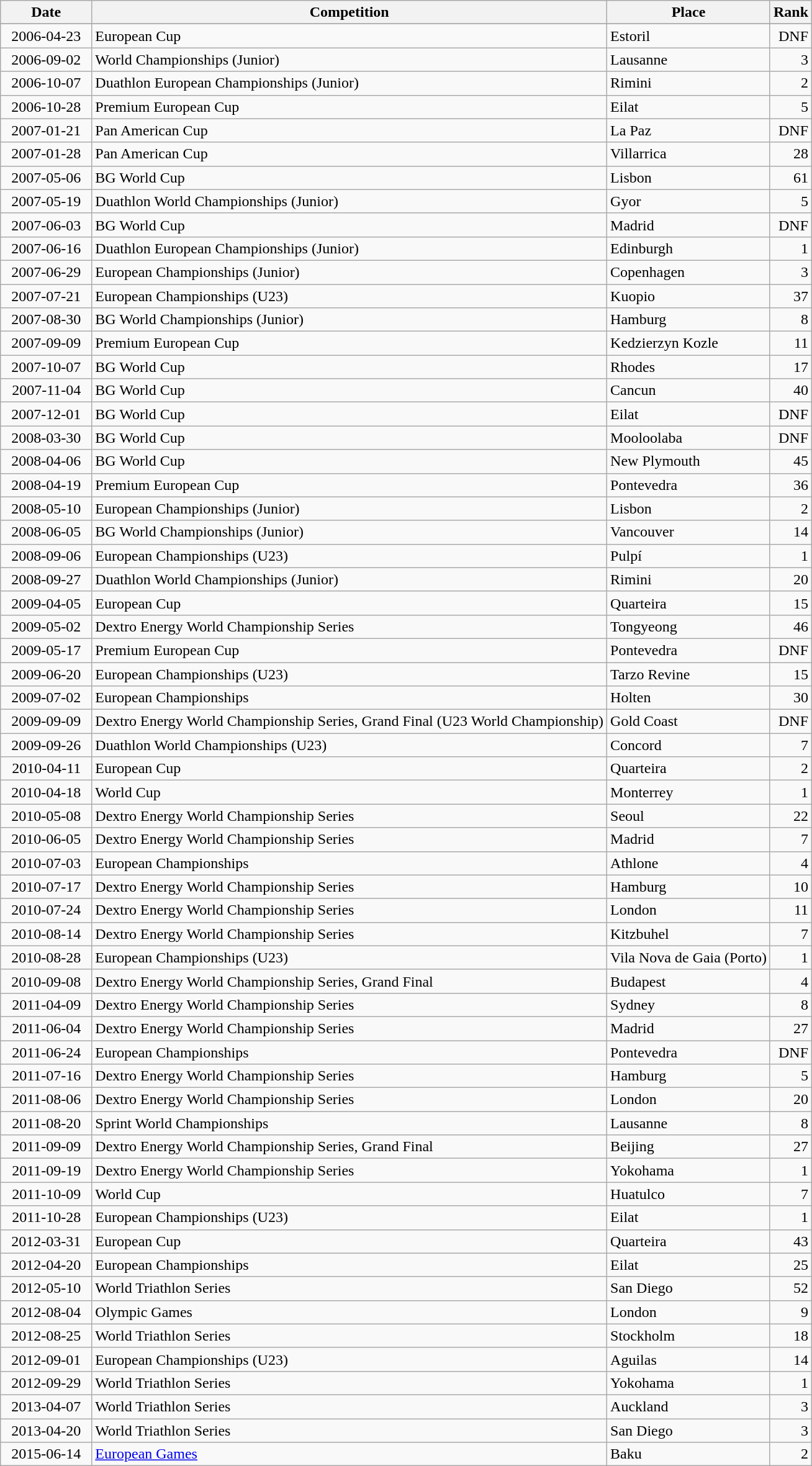<table class="wikitable sortable">
<tr>
<th>Date</th>
<th>Competition</th>
<th>Place</th>
<th>Rank</th>
</tr>
<tr>
</tr>
<tr>
<td style="text-align:right">  2006-04-23  </td>
<td>European Cup</td>
<td>Estoril</td>
<td style="text-align:right">DNF</td>
</tr>
<tr>
<td style="text-align:right">  2006-09-02  </td>
<td>World Championships (Junior)</td>
<td>Lausanne</td>
<td style="text-align:right">3</td>
</tr>
<tr>
<td style="text-align:right">  2006-10-07  </td>
<td>Duathlon European Championships (Junior)</td>
<td>Rimini</td>
<td style="text-align:right">2</td>
</tr>
<tr>
<td style="text-align:right">  2006-10-28  </td>
<td>Premium European Cup</td>
<td>Eilat</td>
<td style="text-align:right">5</td>
</tr>
<tr>
<td style="text-align:right">  2007-01-21  </td>
<td>Pan American Cup</td>
<td>La Paz</td>
<td style="text-align:right">DNF</td>
</tr>
<tr>
<td style="text-align:right">  2007-01-28  </td>
<td>Pan American Cup</td>
<td>Villarrica</td>
<td style="text-align:right">28</td>
</tr>
<tr>
<td style="text-align:right">  2007-05-06  </td>
<td>BG World Cup</td>
<td>Lisbon</td>
<td style="text-align:right">61</td>
</tr>
<tr>
<td style="text-align:right">  2007-05-19  </td>
<td>Duathlon World Championships (Junior)</td>
<td>Gyor</td>
<td style="text-align:right">5</td>
</tr>
<tr>
<td style="text-align:right">  2007-06-03  </td>
<td>BG World Cup</td>
<td>Madrid</td>
<td style="text-align:right">DNF</td>
</tr>
<tr>
<td style="text-align:right">  2007-06-16  </td>
<td>Duathlon European Championships (Junior)</td>
<td>Edinburgh</td>
<td style="text-align:right">1</td>
</tr>
<tr>
<td style="text-align:right">  2007-06-29  </td>
<td>European Championships (Junior)</td>
<td>Copenhagen</td>
<td style="text-align:right">3</td>
</tr>
<tr>
<td style="text-align:right">  2007-07-21  </td>
<td>European Championships (U23)</td>
<td>Kuopio</td>
<td style="text-align:right">37</td>
</tr>
<tr>
<td style="text-align:right">  2007-08-30  </td>
<td>BG World Championships (Junior)</td>
<td>Hamburg</td>
<td style="text-align:right">8</td>
</tr>
<tr>
<td style="text-align:right">  2007-09-09  </td>
<td>Premium European Cup</td>
<td>Kedzierzyn Kozle</td>
<td style="text-align:right">11</td>
</tr>
<tr>
<td style="text-align:right">  2007-10-07  </td>
<td>BG World Cup</td>
<td>Rhodes</td>
<td style="text-align:right">17</td>
</tr>
<tr>
<td style="text-align:right">  2007-11-04  </td>
<td>BG World Cup</td>
<td>Cancun</td>
<td style="text-align:right">40</td>
</tr>
<tr>
<td style="text-align:right">  2007-12-01  </td>
<td>BG World Cup</td>
<td>Eilat</td>
<td style="text-align:right">DNF</td>
</tr>
<tr>
<td style="text-align:right">  2008-03-30  </td>
<td>BG World Cup</td>
<td>Mooloolaba</td>
<td style="text-align:right">DNF</td>
</tr>
<tr>
<td style="text-align:right">  2008-04-06  </td>
<td>BG World Cup</td>
<td>New Plymouth</td>
<td style="text-align:right">45</td>
</tr>
<tr>
<td style="text-align:right">  2008-04-19  </td>
<td>Premium European Cup</td>
<td>Pontevedra</td>
<td style="text-align:right">36</td>
</tr>
<tr>
<td style="text-align:right">  2008-05-10  </td>
<td>European Championships (Junior)</td>
<td>Lisbon</td>
<td style="text-align:right">2</td>
</tr>
<tr>
<td style="text-align:right">  2008-06-05  </td>
<td>BG World Championships (Junior)</td>
<td>Vancouver</td>
<td style="text-align:right">14</td>
</tr>
<tr>
<td style="text-align:right">  2008-09-06  </td>
<td>European Championships (U23)</td>
<td>Pulpí</td>
<td style="text-align:right">1</td>
</tr>
<tr>
<td style="text-align:right">  2008-09-27  </td>
<td>Duathlon World Championships (Junior)</td>
<td>Rimini</td>
<td style="text-align:right">20</td>
</tr>
<tr>
<td style="text-align:right">  2009-04-05  </td>
<td>European Cup</td>
<td>Quarteira</td>
<td style="text-align:right">15</td>
</tr>
<tr>
<td style="text-align:right">  2009-05-02  </td>
<td>Dextro Energy World Championship Series</td>
<td>Tongyeong</td>
<td style="text-align:right">46</td>
</tr>
<tr>
<td style="text-align:right">  2009-05-17  </td>
<td>Premium European Cup</td>
<td>Pontevedra</td>
<td style="text-align:right">DNF</td>
</tr>
<tr>
<td style="text-align:right">  2009-06-20  </td>
<td>European Championships (U23)</td>
<td>Tarzo Revine</td>
<td style="text-align:right">15</td>
</tr>
<tr>
<td style="text-align:right">  2009-07-02  </td>
<td>European Championships</td>
<td>Holten</td>
<td style="text-align:right">30</td>
</tr>
<tr>
<td style="text-align:right">  2009-09-09  </td>
<td>Dextro Energy World Championship Series, Grand Final (U23 World Championship)</td>
<td>Gold Coast</td>
<td style="text-align:right">DNF</td>
</tr>
<tr>
<td style="text-align:right">  2009-09-26  </td>
<td>Duathlon World Championships (U23)</td>
<td>Concord</td>
<td style="text-align:right">7</td>
</tr>
<tr>
<td style="text-align:right">  2010-04-11  </td>
<td>European Cup</td>
<td>Quarteira</td>
<td style="text-align:right">2</td>
</tr>
<tr>
<td style="text-align:right">  2010-04-18  </td>
<td>World Cup</td>
<td>Monterrey</td>
<td style="text-align:right">1</td>
</tr>
<tr>
<td style="text-align:right">  2010-05-08  </td>
<td>Dextro Energy World Championship Series</td>
<td>Seoul</td>
<td style="text-align:right">22</td>
</tr>
<tr>
<td style="text-align:right">  2010-06-05  </td>
<td>Dextro Energy World Championship Series</td>
<td>Madrid</td>
<td style="text-align:right">7</td>
</tr>
<tr>
<td style="text-align:right">  2010-07-03  </td>
<td>European Championships</td>
<td>Athlone</td>
<td style="text-align:right">4</td>
</tr>
<tr>
<td style="text-align:right">  2010-07-17  </td>
<td>Dextro Energy World Championship Series</td>
<td>Hamburg</td>
<td style="text-align:right">10</td>
</tr>
<tr>
<td style="text-align:right">  2010-07-24  </td>
<td>Dextro Energy World Championship Series</td>
<td>London</td>
<td style="text-align:right">11</td>
</tr>
<tr>
<td style="text-align:right">  2010-08-14  </td>
<td>Dextro Energy World Championship Series</td>
<td>Kitzbuhel</td>
<td style="text-align:right">7</td>
</tr>
<tr>
<td style="text-align:right">  2010-08-28  </td>
<td>European Championships (U23)</td>
<td>Vila Nova de Gaia (Porto)</td>
<td style="text-align:right">1</td>
</tr>
<tr>
<td style="text-align:right">  2010-09-08  </td>
<td>Dextro Energy World Championship Series, Grand Final</td>
<td>Budapest</td>
<td style="text-align:right">4</td>
</tr>
<tr>
<td style="text-align:right">  2011-04-09  </td>
<td>Dextro Energy World Championship Series</td>
<td>Sydney</td>
<td style="text-align:right">8</td>
</tr>
<tr>
<td style="text-align:right">  2011-06-04  </td>
<td>Dextro Energy World Championship Series</td>
<td>Madrid</td>
<td style="text-align:right">27</td>
</tr>
<tr>
<td style="text-align:right">  2011-06-24  </td>
<td>European Championships</td>
<td>Pontevedra</td>
<td style="text-align:right">DNF</td>
</tr>
<tr>
<td style="text-align:right">  2011-07-16  </td>
<td>Dextro Energy World Championship Series</td>
<td>Hamburg</td>
<td style="text-align:right">5</td>
</tr>
<tr>
<td style="text-align:right">  2011-08-06  </td>
<td>Dextro Energy World Championship Series</td>
<td>London</td>
<td style="text-align:right">20</td>
</tr>
<tr>
<td style="text-align:right">  2011-08-20  </td>
<td>Sprint World Championships</td>
<td>Lausanne</td>
<td style="text-align:right">8</td>
</tr>
<tr>
<td style="text-align:right">  2011-09-09  </td>
<td>Dextro Energy World Championship Series, Grand Final</td>
<td>Beijing</td>
<td style="text-align:right">27</td>
</tr>
<tr>
<td style="text-align:right">  2011-09-19  </td>
<td>Dextro Energy World Championship Series</td>
<td>Yokohama</td>
<td style="text-align:right">1</td>
</tr>
<tr>
<td style="text-align:right">  2011-10-09  </td>
<td>World Cup</td>
<td>Huatulco</td>
<td style="text-align:right">7</td>
</tr>
<tr>
<td style="text-align:right">  2011-10-28  </td>
<td>European Championships (U23)</td>
<td>Eilat</td>
<td style="text-align:right">1</td>
</tr>
<tr>
<td style="text-align:right">  2012-03-31  </td>
<td>European Cup</td>
<td>Quarteira</td>
<td style="text-align:right">43</td>
</tr>
<tr>
<td style="text-align:right">  2012-04-20  </td>
<td>European Championships</td>
<td>Eilat</td>
<td style="text-align:right">25</td>
</tr>
<tr>
<td style="text-align:right">  2012-05-10  </td>
<td>World Triathlon Series</td>
<td>San Diego</td>
<td style="text-align:right">52</td>
</tr>
<tr>
<td style="text-align:right">  2012-08-04  </td>
<td>Olympic Games</td>
<td>London</td>
<td style="text-align:right">9</td>
</tr>
<tr>
<td style="text-align:right">  2012-08-25  </td>
<td>World Triathlon Series</td>
<td>Stockholm</td>
<td style="text-align:right">18</td>
</tr>
<tr>
<td style="text-align:right">  2012-09-01  </td>
<td>European Championships (U23)</td>
<td>Aguilas</td>
<td style="text-align:right">14</td>
</tr>
<tr>
<td style="text-align:right">  2012-09-29  </td>
<td>World Triathlon Series</td>
<td>Yokohama</td>
<td style="text-align:right">1</td>
</tr>
<tr>
<td style="text-align:right">  2013-04-07  </td>
<td>World Triathlon Series</td>
<td>Auckland</td>
<td style="text-align:right">3</td>
</tr>
<tr>
<td style="text-align:right">  2013-04-20  </td>
<td>World Triathlon Series</td>
<td>San Diego</td>
<td style="text-align:right">3</td>
</tr>
<tr>
<td style="text-align:right">  2015-06-14  </td>
<td><a href='#'>European Games</a></td>
<td>Baku</td>
<td style="text-align:right">2</td>
</tr>
</table>
